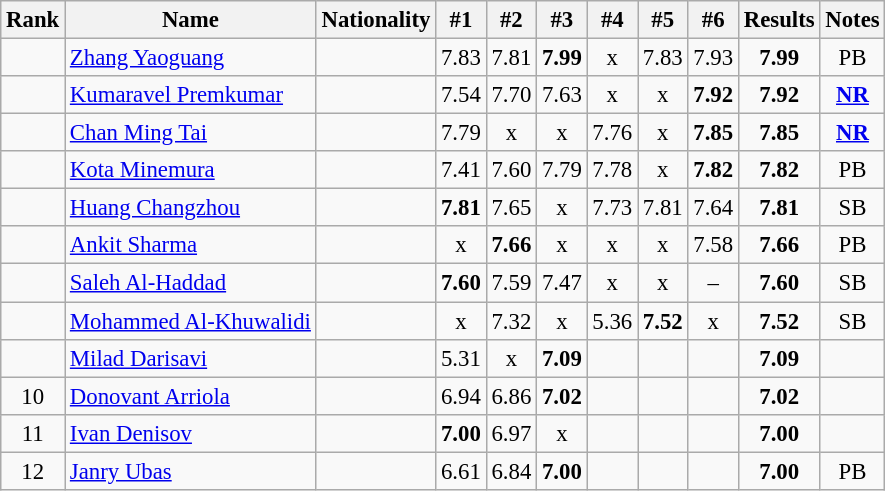<table class="wikitable sortable" style="text-align:center;font-size:95%">
<tr>
<th>Rank</th>
<th>Name</th>
<th>Nationality</th>
<th>#1</th>
<th>#2</th>
<th>#3</th>
<th>#4</th>
<th>#5</th>
<th>#6</th>
<th>Results</th>
<th>Notes</th>
</tr>
<tr>
<td></td>
<td align=left><a href='#'>Zhang Yaoguang</a></td>
<td align=left></td>
<td>7.83</td>
<td>7.81</td>
<td><strong>7.99</strong></td>
<td>x</td>
<td>7.83</td>
<td>7.93</td>
<td><strong>7.99</strong></td>
<td>PB</td>
</tr>
<tr>
<td></td>
<td align=left><a href='#'>Kumaravel Premkumar</a></td>
<td align=left></td>
<td>7.54</td>
<td>7.70</td>
<td>7.63</td>
<td>x</td>
<td>x</td>
<td><strong>7.92</strong></td>
<td><strong>7.92</strong></td>
<td><strong><a href='#'>NR</a></strong></td>
</tr>
<tr>
<td></td>
<td align=left><a href='#'>Chan Ming Tai</a></td>
<td align=left></td>
<td>7.79</td>
<td>x</td>
<td>x</td>
<td>7.76</td>
<td>x</td>
<td><strong>7.85</strong></td>
<td><strong>7.85</strong></td>
<td><strong><a href='#'>NR</a></strong></td>
</tr>
<tr>
<td></td>
<td align=left><a href='#'>Kota Minemura</a></td>
<td align=left></td>
<td>7.41</td>
<td>7.60</td>
<td>7.79</td>
<td>7.78</td>
<td>x</td>
<td><strong>7.82</strong></td>
<td><strong>7.82</strong></td>
<td>PB</td>
</tr>
<tr>
<td></td>
<td align=left><a href='#'>Huang Changzhou</a></td>
<td align=left></td>
<td><strong>7.81</strong></td>
<td>7.65</td>
<td>x</td>
<td>7.73</td>
<td>7.81</td>
<td>7.64</td>
<td><strong>7.81</strong></td>
<td>SB</td>
</tr>
<tr>
<td></td>
<td align=left><a href='#'>Ankit Sharma</a></td>
<td align=left></td>
<td>x</td>
<td><strong>7.66</strong></td>
<td>x</td>
<td>x</td>
<td>x</td>
<td>7.58</td>
<td><strong>7.66</strong></td>
<td>PB</td>
</tr>
<tr>
<td></td>
<td align=left><a href='#'>Saleh Al-Haddad</a></td>
<td align=left></td>
<td><strong>7.60</strong></td>
<td>7.59</td>
<td>7.47</td>
<td>x</td>
<td>x</td>
<td>–</td>
<td><strong>7.60</strong></td>
<td>SB</td>
</tr>
<tr>
<td></td>
<td align=left><a href='#'>Mohammed Al-Khuwalidi</a></td>
<td align=left></td>
<td>x</td>
<td>7.32</td>
<td>x</td>
<td>5.36</td>
<td><strong>7.52</strong></td>
<td>x</td>
<td><strong>7.52</strong></td>
<td>SB</td>
</tr>
<tr>
<td></td>
<td align=left><a href='#'>Milad Darisavi</a></td>
<td align=left></td>
<td>5.31</td>
<td>x</td>
<td><strong>7.09</strong></td>
<td></td>
<td></td>
<td></td>
<td><strong>7.09</strong></td>
<td></td>
</tr>
<tr>
<td>10</td>
<td align=left><a href='#'>Donovant Arriola</a></td>
<td align=left></td>
<td>6.94</td>
<td>6.86</td>
<td><strong>7.02</strong></td>
<td></td>
<td></td>
<td></td>
<td><strong>7.02</strong></td>
<td></td>
</tr>
<tr>
<td>11</td>
<td align=left><a href='#'>Ivan Denisov</a></td>
<td align=left></td>
<td><strong>7.00</strong></td>
<td>6.97</td>
<td>x</td>
<td></td>
<td></td>
<td></td>
<td><strong>7.00</strong></td>
<td></td>
</tr>
<tr>
<td>12</td>
<td align=left><a href='#'>Janry Ubas</a></td>
<td align=left></td>
<td>6.61</td>
<td>6.84</td>
<td><strong>7.00</strong></td>
<td></td>
<td></td>
<td></td>
<td><strong>7.00</strong></td>
<td>PB</td>
</tr>
</table>
